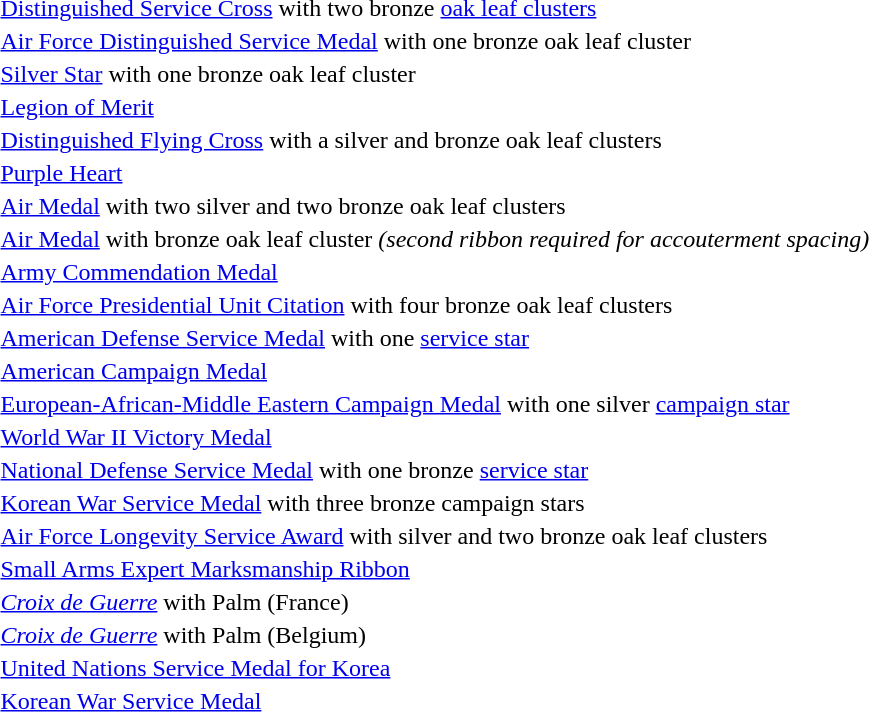<table>
<tr>
<td></td>
<td><a href='#'>Distinguished Service Cross</a> with two bronze <a href='#'>oak leaf clusters</a></td>
</tr>
<tr>
<td></td>
<td><a href='#'>Air Force Distinguished Service Medal</a> with one bronze oak leaf cluster</td>
</tr>
<tr>
<td></td>
<td><a href='#'>Silver Star</a> with one bronze oak leaf cluster</td>
</tr>
<tr>
<td></td>
<td><a href='#'>Legion of Merit</a></td>
</tr>
<tr>
<td></td>
<td><a href='#'>Distinguished Flying Cross</a> with a silver and bronze oak leaf clusters</td>
</tr>
<tr>
<td></td>
<td><a href='#'>Purple Heart</a></td>
</tr>
<tr>
<td></td>
<td><a href='#'>Air Medal</a> with two silver and two bronze oak leaf clusters</td>
</tr>
<tr>
<td></td>
<td><a href='#'>Air Medal</a> with bronze oak leaf cluster <em>(second ribbon required for accouterment spacing)</em></td>
</tr>
<tr>
<td></td>
<td><a href='#'>Army Commendation Medal</a></td>
</tr>
<tr>
<td></td>
<td><a href='#'>Air Force Presidential Unit Citation</a> with four bronze oak leaf clusters</td>
</tr>
<tr>
<td></td>
<td><a href='#'>American Defense Service Medal</a> with one <a href='#'>service star</a></td>
</tr>
<tr>
<td></td>
<td><a href='#'>American Campaign Medal</a></td>
</tr>
<tr>
<td></td>
<td><a href='#'>European-African-Middle Eastern Campaign Medal</a> with one silver <a href='#'>campaign star</a></td>
</tr>
<tr>
<td></td>
<td><a href='#'>World War II Victory Medal</a></td>
</tr>
<tr>
<td></td>
<td><a href='#'>National Defense Service Medal</a> with one bronze <a href='#'>service star</a></td>
</tr>
<tr>
<td></td>
<td><a href='#'>Korean War Service Medal</a> with three bronze campaign stars</td>
</tr>
<tr>
<td></td>
<td><a href='#'>Air Force Longevity Service Award</a> with silver and two bronze oak leaf clusters</td>
</tr>
<tr>
<td></td>
<td><a href='#'>Small Arms Expert Marksmanship Ribbon</a></td>
</tr>
<tr>
<td></td>
<td><em><a href='#'>Croix de Guerre</a></em> with Palm (France)</td>
</tr>
<tr>
<td></td>
<td><em><a href='#'>Croix de Guerre</a></em> with Palm (Belgium)</td>
</tr>
<tr>
<td></td>
<td><a href='#'>United Nations Service Medal for Korea</a></td>
</tr>
<tr>
<td></td>
<td><a href='#'>Korean War Service Medal</a></td>
</tr>
</table>
